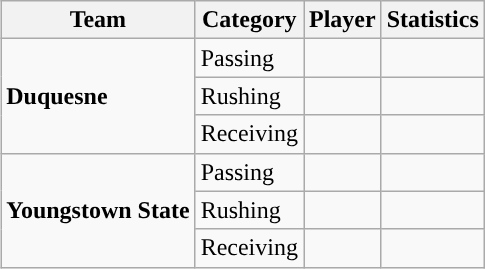<table class="wikitable" style="float: right;">
<tr>
<th>Team</th>
<th>Category</th>
<th>Player</th>
<th>Statistics</th>
</tr>
<tr>
<td rowspan=3><strong>Duquesne</strong></td>
<td>Passing</td>
<td></td>
<td></td>
</tr>
<tr>
<td>Rushing</td>
<td></td>
<td></td>
</tr>
<tr>
<td>Receiving</td>
<td></td>
<td></td>
</tr>
<tr>
<td rowspan=3><strong>Youngstown State</strong></td>
<td>Passing</td>
<td></td>
<td></td>
</tr>
<tr>
<td>Rushing</td>
<td></td>
<td></td>
</tr>
<tr>
<td>Receiving</td>
<td></td>
<td></td>
</tr>
</table>
